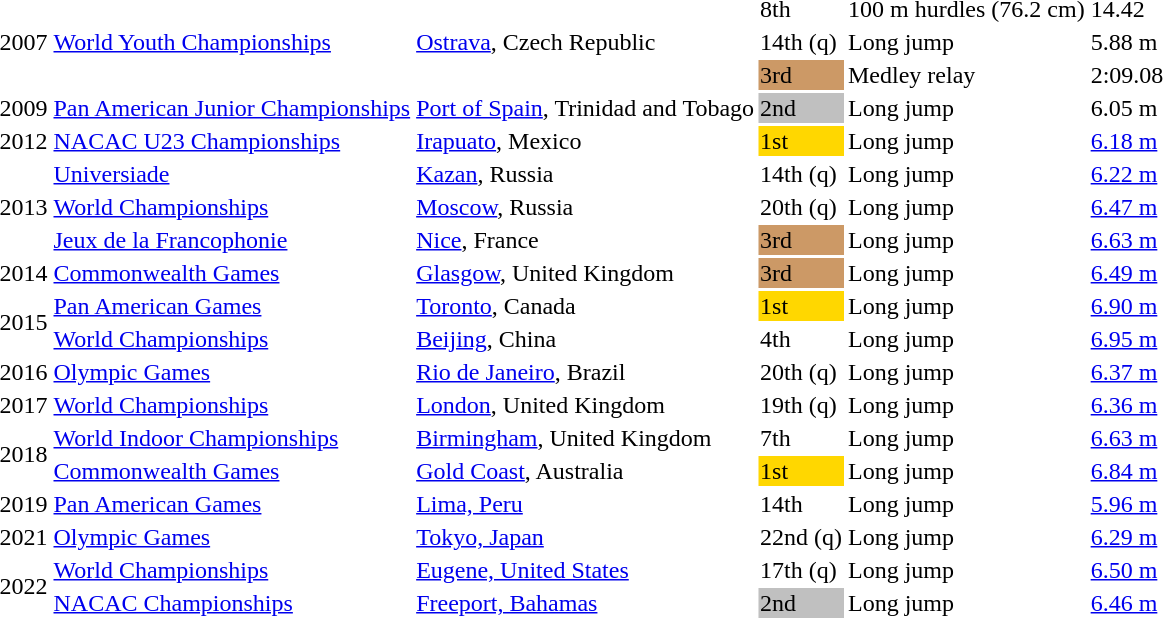<table>
<tr>
<td rowspan=3>2007</td>
<td rowspan=3><a href='#'>World Youth Championships</a></td>
<td rowspan=3><a href='#'>Ostrava</a>, Czech Republic</td>
<td>8th</td>
<td>100 m hurdles (76.2 cm)</td>
<td>14.42</td>
</tr>
<tr>
<td>14th (q)</td>
<td>Long jump</td>
<td>5.88 m</td>
</tr>
<tr>
<td bgcolor=cc9966>3rd</td>
<td>Medley relay</td>
<td>2:09.08</td>
</tr>
<tr>
<td>2009</td>
<td><a href='#'>Pan American Junior Championships</a></td>
<td><a href='#'>Port of Spain</a>, Trinidad and Tobago</td>
<td bgcolor=silver>2nd</td>
<td>Long jump</td>
<td>6.05 m</td>
</tr>
<tr>
<td>2012</td>
<td><a href='#'>NACAC U23 Championships</a></td>
<td><a href='#'>Irapuato</a>, Mexico</td>
<td bgcolor=gold>1st</td>
<td>Long jump</td>
<td><a href='#'>6.18 m</a></td>
</tr>
<tr>
<td rowspan=3>2013</td>
<td><a href='#'>Universiade</a></td>
<td><a href='#'>Kazan</a>, Russia</td>
<td>14th (q)</td>
<td>Long jump</td>
<td><a href='#'>6.22 m</a></td>
</tr>
<tr>
<td><a href='#'>World Championships</a></td>
<td><a href='#'>Moscow</a>, Russia</td>
<td>20th (q)</td>
<td>Long jump</td>
<td><a href='#'>6.47 m</a></td>
</tr>
<tr>
<td><a href='#'>Jeux de la Francophonie</a></td>
<td><a href='#'>Nice</a>, France</td>
<td bgcolor=cc9966>3rd</td>
<td>Long jump</td>
<td><a href='#'>6.63 m</a></td>
</tr>
<tr>
<td>2014</td>
<td><a href='#'>Commonwealth Games</a></td>
<td><a href='#'>Glasgow</a>, United Kingdom</td>
<td bgcolor=cc9966>3rd</td>
<td>Long jump</td>
<td><a href='#'>6.49 m</a></td>
</tr>
<tr>
<td rowspan=2>2015</td>
<td><a href='#'>Pan American Games</a></td>
<td><a href='#'>Toronto</a>, Canada</td>
<td bgcolor=gold>1st</td>
<td>Long jump</td>
<td><a href='#'>6.90 m</a></td>
</tr>
<tr>
<td><a href='#'>World Championships</a></td>
<td><a href='#'>Beijing</a>, China</td>
<td>4th</td>
<td>Long jump</td>
<td><a href='#'>6.95 m</a></td>
</tr>
<tr>
<td>2016</td>
<td><a href='#'>Olympic Games</a></td>
<td><a href='#'>Rio de Janeiro</a>, Brazil</td>
<td>20th (q)</td>
<td>Long jump</td>
<td><a href='#'>6.37 m</a></td>
</tr>
<tr>
<td>2017</td>
<td><a href='#'>World Championships</a></td>
<td><a href='#'>London</a>, United Kingdom</td>
<td>19th (q)</td>
<td>Long jump</td>
<td><a href='#'>6.36 m</a></td>
</tr>
<tr>
<td rowspan=2>2018</td>
<td><a href='#'>World Indoor Championships</a></td>
<td><a href='#'>Birmingham</a>, United Kingdom</td>
<td>7th</td>
<td>Long jump</td>
<td><a href='#'>6.63 m</a></td>
</tr>
<tr>
<td><a href='#'>Commonwealth Games</a></td>
<td><a href='#'>Gold Coast</a>, Australia</td>
<td bgcolor=gold>1st</td>
<td>Long jump</td>
<td><a href='#'>6.84 m</a></td>
</tr>
<tr>
<td>2019</td>
<td><a href='#'>Pan American Games</a></td>
<td><a href='#'>Lima, Peru</a></td>
<td>14th</td>
<td>Long jump</td>
<td><a href='#'>5.96 m</a></td>
</tr>
<tr>
<td>2021</td>
<td><a href='#'>Olympic Games</a></td>
<td><a href='#'>Tokyo, Japan</a></td>
<td>22nd (q)</td>
<td>Long jump</td>
<td><a href='#'>6.29 m</a></td>
</tr>
<tr>
<td rowspan=2>2022</td>
<td><a href='#'>World Championships</a></td>
<td><a href='#'>Eugene, United States</a></td>
<td>17th (q)</td>
<td>Long jump</td>
<td><a href='#'>6.50 m</a></td>
</tr>
<tr>
<td><a href='#'>NACAC Championships</a></td>
<td><a href='#'>Freeport, Bahamas</a></td>
<td bgcolor=silver>2nd</td>
<td>Long jump</td>
<td><a href='#'>6.46 m</a></td>
</tr>
</table>
